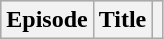<table class="wikitable plainrowheaders">
<tr bgcolor="#CCCCCC">
<th>Episode</th>
<th>Title</th>
<th><br>

































</th>
</tr>
</table>
